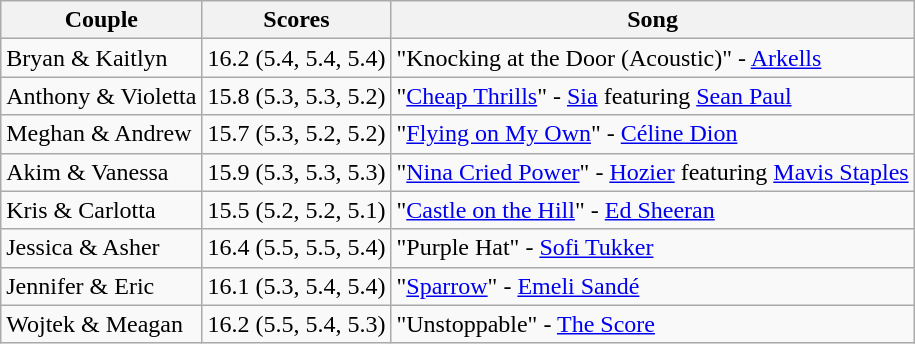<table class="wikitable">
<tr>
<th>Couple</th>
<th>Scores</th>
<th>Song</th>
</tr>
<tr>
<td>Bryan & Kaitlyn</td>
<td>16.2 (5.4, 5.4, 5.4)</td>
<td>"Knocking at the Door (Acoustic)" - <a href='#'>Arkells</a></td>
</tr>
<tr>
<td>Anthony & Violetta</td>
<td>15.8 (5.3, 5.3, 5.2)</td>
<td>"<a href='#'>Cheap Thrills</a>" - <a href='#'>Sia</a> featuring <a href='#'>Sean Paul</a></td>
</tr>
<tr>
<td>Meghan & Andrew</td>
<td>15.7 (5.3, 5.2, 5.2)</td>
<td>"<a href='#'>Flying on My Own</a>" - <a href='#'>Céline Dion</a></td>
</tr>
<tr>
<td>Akim & Vanessa</td>
<td>15.9 (5.3, 5.3, 5.3)</td>
<td>"<a href='#'>Nina Cried Power</a>" - <a href='#'>Hozier</a> featuring <a href='#'>Mavis Staples</a></td>
</tr>
<tr>
<td>Kris & Carlotta</td>
<td>15.5 (5.2, 5.2, 5.1)</td>
<td>"<a href='#'>Castle on the Hill</a>" - <a href='#'>Ed Sheeran</a></td>
</tr>
<tr>
<td>Jessica & Asher</td>
<td>16.4 (5.5, 5.5, 5.4)</td>
<td>"Purple Hat" - <a href='#'>Sofi Tukker</a></td>
</tr>
<tr>
<td>Jennifer & Eric</td>
<td>16.1 (5.3, 5.4, 5.4)</td>
<td>"<a href='#'>Sparrow</a>" - <a href='#'>Emeli Sandé</a></td>
</tr>
<tr>
<td>Wojtek & Meagan</td>
<td>16.2 (5.5, 5.4, 5.3)</td>
<td>"Unstoppable" - <a href='#'>The Score</a></td>
</tr>
</table>
